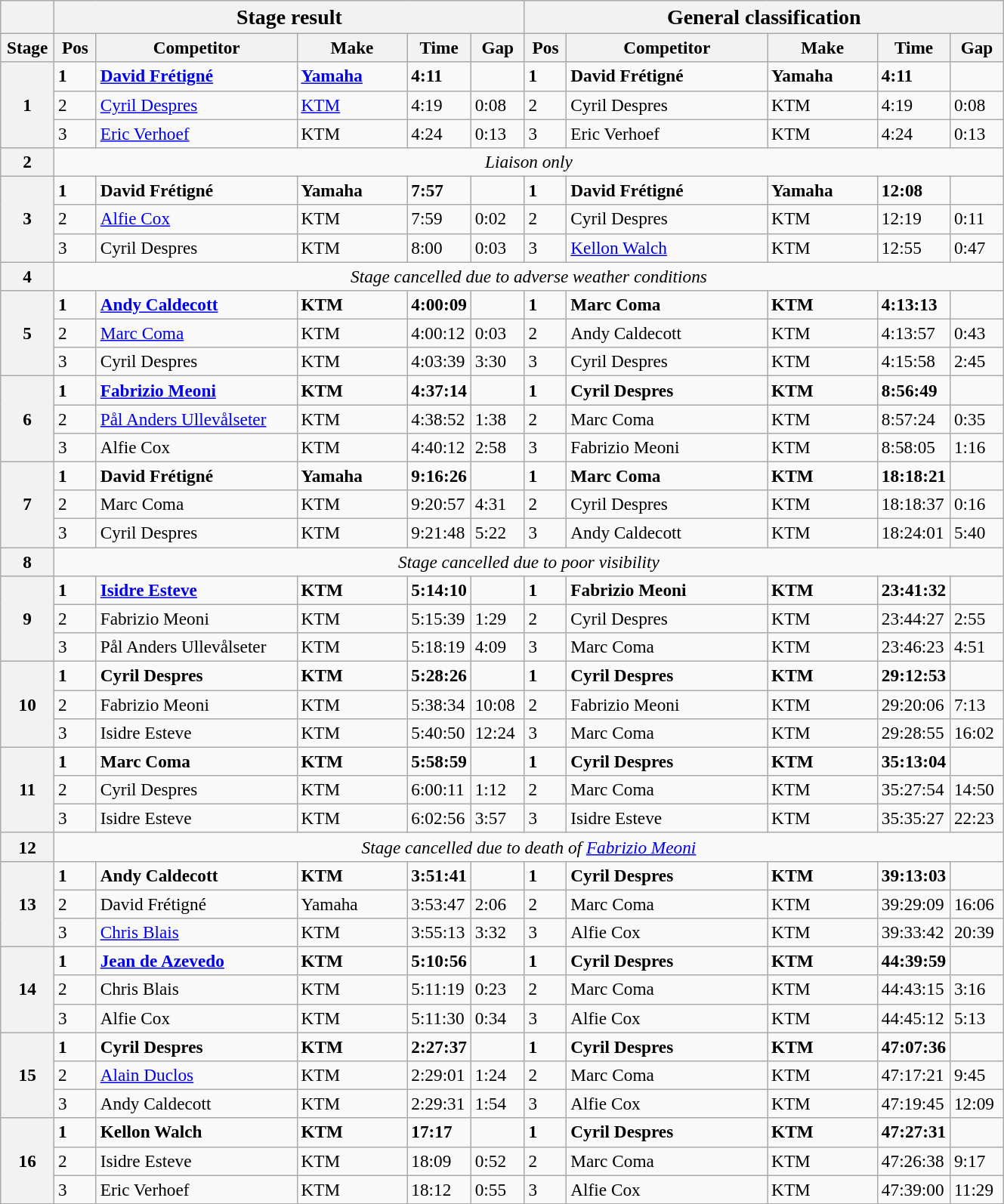<table class="wikitable" style="font-size:97%;">
<tr>
<th></th>
<th colspan=5><big>Stage result </big></th>
<th colspan=5><big>General classification</big></th>
</tr>
<tr>
<th width="40px">Stage</th>
<th width="30px">Pos</th>
<th width="170px">Competitor</th>
<th width="90px">Make</th>
<th width="40px">Time</th>
<th width="40px">Gap</th>
<th width="30px">Pos</th>
<th width="170px">Competitor</th>
<th width="90px">Make</th>
<th width="40px">Time</th>
<th width="40px">Gap</th>
</tr>
<tr>
<th rowspan=3>1</th>
<td><strong>1</strong></td>
<td><strong> <a href='#'>David Frétigné</a></strong></td>
<td><strong><a href='#'>Yamaha</a></strong></td>
<td><strong>4:11</strong></td>
<td></td>
<td><strong>1</strong></td>
<td><strong> David Frétigné</strong></td>
<td><strong>Yamaha</strong></td>
<td><strong>4:11</strong></td>
<td></td>
</tr>
<tr>
<td>2</td>
<td> <a href='#'>Cyril Despres</a></td>
<td><a href='#'>KTM</a></td>
<td>4:19</td>
<td>0:08</td>
<td>2</td>
<td> Cyril Despres</td>
<td>KTM</td>
<td>4:19</td>
<td>0:08</td>
</tr>
<tr>
<td>3</td>
<td> <a href='#'>Eric Verhoef</a></td>
<td>KTM</td>
<td>4:24</td>
<td>0:13</td>
<td>3</td>
<td> Eric Verhoef</td>
<td>KTM</td>
<td>4:24</td>
<td>0:13</td>
</tr>
<tr>
<th>2</th>
<td colspan=10 align=center><em>Liaison only</em></td>
</tr>
<tr>
<th rowspan=3>3</th>
<td><strong>1</strong></td>
<td><strong> David Frétigné</strong></td>
<td><strong>Yamaha</strong></td>
<td><strong>7:57</strong></td>
<td></td>
<td><strong>1</strong></td>
<td><strong> David Frétigné</strong></td>
<td><strong>Yamaha</strong></td>
<td><strong>12:08</strong></td>
<td></td>
</tr>
<tr>
<td>2</td>
<td> <a href='#'>Alfie Cox</a></td>
<td>KTM</td>
<td>7:59</td>
<td>0:02</td>
<td>2</td>
<td> Cyril Despres</td>
<td>KTM</td>
<td>12:19</td>
<td>0:11</td>
</tr>
<tr>
<td>3</td>
<td> Cyril Despres</td>
<td>KTM</td>
<td>8:00</td>
<td>0:03</td>
<td>3</td>
<td> <a href='#'>Kellon Walch</a></td>
<td>KTM</td>
<td>12:55</td>
<td>0:47</td>
</tr>
<tr>
<th>4</th>
<td colspan=10 align=center><em>Stage cancelled due to adverse weather conditions</em></td>
</tr>
<tr>
<th rowspan=3>5</th>
<td><strong>1</strong></td>
<td><strong> <a href='#'>Andy Caldecott</a></strong></td>
<td><strong>KTM</strong></td>
<td><strong>4:00:09</strong></td>
<td></td>
<td><strong>1</strong></td>
<td><strong> Marc Coma</strong></td>
<td><strong>KTM</strong></td>
<td><strong>4:13:13</strong></td>
<td></td>
</tr>
<tr>
<td>2</td>
<td> <a href='#'>Marc Coma</a></td>
<td>KTM</td>
<td>4:00:12</td>
<td>0:03</td>
<td>2</td>
<td> Andy Caldecott</td>
<td>KTM</td>
<td>4:13:57</td>
<td>0:43</td>
</tr>
<tr>
<td>3</td>
<td> Cyril Despres</td>
<td>KTM</td>
<td>4:03:39</td>
<td>3:30</td>
<td>3</td>
<td> Cyril Despres</td>
<td>KTM</td>
<td>4:15:58</td>
<td>2:45</td>
</tr>
<tr>
<th rowspan=3>6</th>
<td><strong>1</strong></td>
<td><strong> <a href='#'>Fabrizio Meoni</a></strong></td>
<td><strong>KTM</strong></td>
<td><strong>4:37:14</strong></td>
<td></td>
<td><strong>1</strong></td>
<td><strong> Cyril Despres</strong></td>
<td><strong>KTM</strong></td>
<td><strong>8:56:49</strong></td>
<td></td>
</tr>
<tr>
<td>2</td>
<td> <a href='#'>Pål Anders Ullevålseter</a></td>
<td>KTM</td>
<td>4:38:52</td>
<td>1:38</td>
<td>2</td>
<td> Marc Coma</td>
<td>KTM</td>
<td>8:57:24</td>
<td>0:35</td>
</tr>
<tr>
<td>3</td>
<td> Alfie Cox</td>
<td>KTM</td>
<td>4:40:12</td>
<td>2:58</td>
<td>3</td>
<td> Fabrizio Meoni</td>
<td>KTM</td>
<td>8:58:05</td>
<td>1:16</td>
</tr>
<tr>
<th rowspan=3>7</th>
<td><strong>1</strong></td>
<td><strong> David Frétigné</strong></td>
<td><strong>Yamaha</strong></td>
<td><strong>9:16:26</strong></td>
<td></td>
<td><strong>1</strong></td>
<td><strong> Marc Coma</strong></td>
<td><strong>KTM</strong></td>
<td><strong>18:18:21</strong></td>
<td></td>
</tr>
<tr>
<td>2</td>
<td> Marc Coma</td>
<td>KTM</td>
<td>9:20:57</td>
<td>4:31</td>
<td>2</td>
<td> Cyril Despres</td>
<td>KTM</td>
<td>18:18:37</td>
<td>0:16</td>
</tr>
<tr>
<td>3</td>
<td> Cyril Despres</td>
<td>KTM</td>
<td>9:21:48</td>
<td>5:22</td>
<td>3</td>
<td> Andy Caldecott</td>
<td>KTM</td>
<td>18:24:01</td>
<td>5:40</td>
</tr>
<tr>
<th>8</th>
<td colspan=10 align=center><em>Stage cancelled due to poor visibility</em></td>
</tr>
<tr>
<th rowspan=3>9</th>
<td><strong>1</strong></td>
<td><strong> <a href='#'>Isidre Esteve</a></strong></td>
<td><strong>KTM</strong></td>
<td><strong>5:14:10</strong></td>
<td></td>
<td><strong>1</strong></td>
<td><strong> Fabrizio Meoni</strong></td>
<td><strong>KTM</strong></td>
<td><strong>23:41:32</strong></td>
<td></td>
</tr>
<tr>
<td>2</td>
<td> Fabrizio Meoni</td>
<td>KTM</td>
<td>5:15:39</td>
<td>1:29</td>
<td>2</td>
<td> Cyril Despres</td>
<td>KTM</td>
<td>23:44:27</td>
<td>2:55</td>
</tr>
<tr>
<td>3</td>
<td> Pål Anders Ullevålseter</td>
<td>KTM</td>
<td>5:18:19</td>
<td>4:09</td>
<td>3</td>
<td> Marc Coma</td>
<td>KTM</td>
<td>23:46:23</td>
<td>4:51</td>
</tr>
<tr>
<th rowspan=3>10</th>
<td><strong>1</strong></td>
<td><strong> Cyril Despres</strong></td>
<td><strong>KTM</strong></td>
<td><strong>5:28:26</strong></td>
<td></td>
<td><strong>1</strong></td>
<td><strong> Cyril Despres</strong></td>
<td><strong>KTM</strong></td>
<td><strong>29:12:53</strong></td>
<td></td>
</tr>
<tr>
<td>2</td>
<td> Fabrizio Meoni</td>
<td>KTM</td>
<td>5:38:34</td>
<td>10:08</td>
<td>2</td>
<td> Fabrizio Meoni</td>
<td>KTM</td>
<td>29:20:06</td>
<td>7:13</td>
</tr>
<tr>
<td>3</td>
<td> Isidre Esteve</td>
<td>KTM</td>
<td>5:40:50</td>
<td>12:24</td>
<td>3</td>
<td> Marc Coma</td>
<td>KTM</td>
<td>29:28:55</td>
<td>16:02</td>
</tr>
<tr>
<th rowspan=3>11</th>
<td><strong>1</strong></td>
<td><strong> Marc Coma</strong></td>
<td><strong>KTM</strong></td>
<td><strong>5:58:59</strong></td>
<td></td>
<td><strong>1</strong></td>
<td><strong> Cyril Despres</strong></td>
<td><strong>KTM</strong></td>
<td><strong>35:13:04</strong></td>
<td></td>
</tr>
<tr>
<td>2</td>
<td> Cyril Despres</td>
<td>KTM</td>
<td>6:00:11</td>
<td>1:12</td>
<td>2</td>
<td> Marc Coma</td>
<td>KTM</td>
<td>35:27:54</td>
<td>14:50</td>
</tr>
<tr>
<td>3</td>
<td> Isidre Esteve</td>
<td>KTM</td>
<td>6:02:56</td>
<td>3:57</td>
<td>3</td>
<td> Isidre Esteve</td>
<td>KTM</td>
<td>35:35:27</td>
<td>22:23</td>
</tr>
<tr>
<th>12</th>
<td colspan=10 align=center><em>Stage cancelled due to death of <a href='#'>Fabrizio Meoni</a></em></td>
</tr>
<tr>
<th rowspan=3>13</th>
<td><strong>1</strong></td>
<td><strong> Andy Caldecott</strong></td>
<td><strong>KTM</strong></td>
<td><strong>3:51:41</strong></td>
<td></td>
<td><strong>1</strong></td>
<td><strong> Cyril Despres</strong></td>
<td><strong>KTM</strong></td>
<td><strong>39:13:03</strong></td>
<td></td>
</tr>
<tr>
<td>2</td>
<td> David Frétigné</td>
<td>Yamaha</td>
<td>3:53:47</td>
<td>2:06</td>
<td>2</td>
<td> Marc Coma</td>
<td>KTM</td>
<td>39:29:09</td>
<td>16:06</td>
</tr>
<tr>
<td>3</td>
<td> <a href='#'>Chris Blais</a></td>
<td>KTM</td>
<td>3:55:13</td>
<td>3:32</td>
<td>3</td>
<td> Alfie Cox</td>
<td>KTM</td>
<td>39:33:42</td>
<td>20:39</td>
</tr>
<tr>
<th rowspan=3>14</th>
<td><strong>1</strong></td>
<td><strong> <a href='#'>Jean de Azevedo</a></strong></td>
<td><strong>KTM</strong></td>
<td><strong>5:10:56</strong></td>
<td></td>
<td><strong>1</strong></td>
<td><strong> Cyril Despres</strong></td>
<td><strong>KTM</strong></td>
<td><strong>44:39:59</strong></td>
<td></td>
</tr>
<tr>
<td>2</td>
<td> Chris Blais</td>
<td>KTM</td>
<td>5:11:19</td>
<td>0:23</td>
<td>2</td>
<td> Marc Coma</td>
<td>KTM</td>
<td>44:43:15</td>
<td>3:16</td>
</tr>
<tr>
<td>3</td>
<td> Alfie Cox</td>
<td>KTM</td>
<td>5:11:30</td>
<td>0:34</td>
<td>3</td>
<td> Alfie Cox</td>
<td>KTM</td>
<td>44:45:12</td>
<td>5:13</td>
</tr>
<tr>
<th rowspan=3>15</th>
<td><strong>1</strong></td>
<td><strong> Cyril Despres</strong></td>
<td><strong>KTM</strong></td>
<td><strong>2:27:37</strong></td>
<td></td>
<td><strong>1</strong></td>
<td><strong> Cyril Despres</strong></td>
<td><strong>KTM</strong></td>
<td><strong>47:07:36</strong></td>
<td></td>
</tr>
<tr>
<td>2</td>
<td> <a href='#'>Alain Duclos</a></td>
<td>KTM</td>
<td>2:29:01</td>
<td>1:24</td>
<td>2</td>
<td> Marc Coma</td>
<td>KTM</td>
<td>47:17:21</td>
<td>9:45</td>
</tr>
<tr>
<td>3</td>
<td> Andy Caldecott</td>
<td>KTM</td>
<td>2:29:31</td>
<td>1:54</td>
<td>3</td>
<td> Alfie Cox</td>
<td>KTM</td>
<td>47:19:45</td>
<td>12:09</td>
</tr>
<tr>
<th rowspan=3>16</th>
<td><strong>1</strong></td>
<td><strong> Kellon Walch</strong></td>
<td><strong>KTM</strong></td>
<td><strong>17:17</strong></td>
<td></td>
<td><strong>1</strong></td>
<td><strong> Cyril Despres</strong></td>
<td><strong>KTM</strong></td>
<td><strong>47:27:31</strong></td>
<td></td>
</tr>
<tr>
<td>2</td>
<td> Isidre Esteve</td>
<td>KTM</td>
<td>18:09</td>
<td>0:52</td>
<td>2</td>
<td> Marc Coma</td>
<td>KTM</td>
<td>47:26:38</td>
<td>9:17</td>
</tr>
<tr>
<td>3</td>
<td> Eric Verhoef</td>
<td>KTM</td>
<td>18:12</td>
<td>0:55</td>
<td>3</td>
<td> Alfie Cox</td>
<td>KTM</td>
<td>47:39:00</td>
<td>11:29</td>
</tr>
</table>
